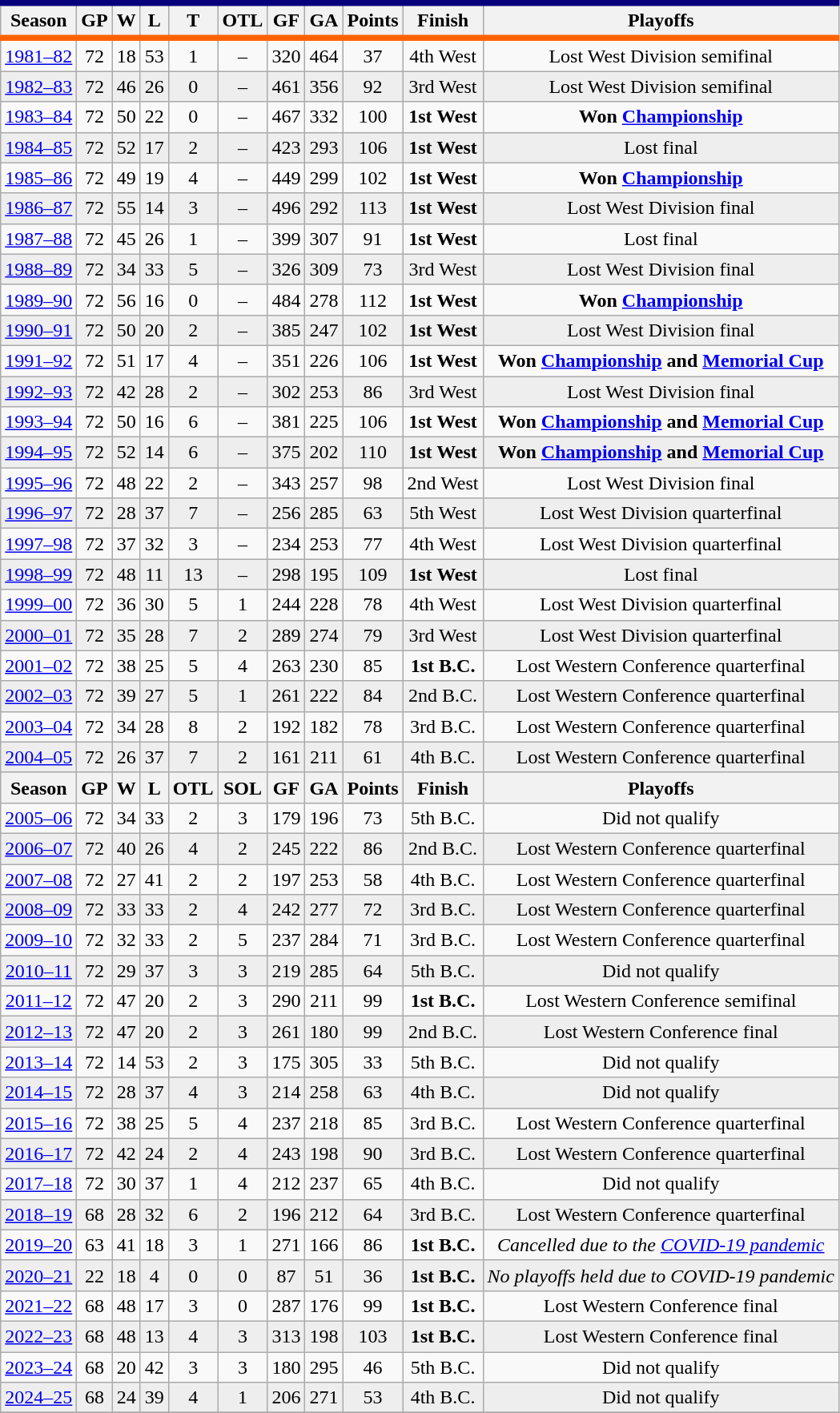<table class="wikitable" style="text-align:center">
<tr style="border-top:#08007B 5px solid; border-bottom:#FF6200 5px solid">
<th>Season</th>
<th>GP</th>
<th>W</th>
<th>L</th>
<th>T</th>
<th>OTL</th>
<th>GF</th>
<th>GA</th>
<th>Points</th>
<th>Finish</th>
<th>Playoffs</th>
</tr>
<tr>
<td><a href='#'>1981–82</a></td>
<td>72</td>
<td>18</td>
<td>53</td>
<td>1</td>
<td>–</td>
<td>320</td>
<td>464</td>
<td>37</td>
<td>4th West</td>
<td>Lost West Division semifinal</td>
</tr>
<tr bgcolor="#eeeeee">
<td><a href='#'>1982–83</a></td>
<td>72</td>
<td>46</td>
<td>26</td>
<td>0</td>
<td>–</td>
<td>461</td>
<td>356</td>
<td>92</td>
<td>3rd West</td>
<td>Lost West Division semifinal</td>
</tr>
<tr>
<td><a href='#'>1983–84</a></td>
<td>72</td>
<td>50</td>
<td>22</td>
<td>0</td>
<td>–</td>
<td>467</td>
<td>332</td>
<td>100</td>
<td><strong>1st West</strong></td>
<td><strong>Won <a href='#'>Championship</a></strong></td>
</tr>
<tr bgcolor="#eeeeee">
<td><a href='#'>1984–85</a></td>
<td>72</td>
<td>52</td>
<td>17</td>
<td>2</td>
<td>–</td>
<td>423</td>
<td>293</td>
<td>106</td>
<td><strong>1st West</strong></td>
<td>Lost final</td>
</tr>
<tr>
<td><a href='#'>1985–86</a></td>
<td>72</td>
<td>49</td>
<td>19</td>
<td>4</td>
<td>–</td>
<td>449</td>
<td>299</td>
<td>102</td>
<td><strong>1st West</strong></td>
<td><strong>Won <a href='#'>Championship</a></strong></td>
</tr>
<tr bgcolor="#eeeeee">
<td><a href='#'>1986–87</a></td>
<td>72</td>
<td>55</td>
<td>14</td>
<td>3</td>
<td>–</td>
<td>496</td>
<td>292</td>
<td>113</td>
<td><strong>1st West</strong></td>
<td>Lost West Division final</td>
</tr>
<tr>
<td><a href='#'>1987–88</a></td>
<td>72</td>
<td>45</td>
<td>26</td>
<td>1</td>
<td>–</td>
<td>399</td>
<td>307</td>
<td>91</td>
<td><strong>1st West</strong></td>
<td>Lost final</td>
</tr>
<tr bgcolor="#eeeeee">
<td><a href='#'>1988–89</a></td>
<td>72</td>
<td>34</td>
<td>33</td>
<td>5</td>
<td>–</td>
<td>326</td>
<td>309</td>
<td>73</td>
<td>3rd West</td>
<td>Lost West Division final</td>
</tr>
<tr>
<td><a href='#'>1989–90</a></td>
<td>72</td>
<td>56</td>
<td>16</td>
<td>0</td>
<td>–</td>
<td>484</td>
<td>278</td>
<td>112</td>
<td><strong>1st West</strong></td>
<td><strong>Won <a href='#'>Championship</a></strong></td>
</tr>
<tr bgcolor="#eeeeee">
<td><a href='#'>1990–91</a></td>
<td>72</td>
<td>50</td>
<td>20</td>
<td>2</td>
<td>–</td>
<td>385</td>
<td>247</td>
<td>102</td>
<td><strong>1st West</strong></td>
<td>Lost West Division final</td>
</tr>
<tr>
<td><a href='#'>1991–92</a></td>
<td>72</td>
<td>51</td>
<td>17</td>
<td>4</td>
<td>–</td>
<td>351</td>
<td>226</td>
<td>106</td>
<td><strong>1st West</strong></td>
<td><strong>Won <a href='#'>Championship</a> and <a href='#'>Memorial Cup</a></strong></td>
</tr>
<tr bgcolor="#eeeeee">
<td><a href='#'>1992–93</a></td>
<td>72</td>
<td>42</td>
<td>28</td>
<td>2</td>
<td>–</td>
<td>302</td>
<td>253</td>
<td>86</td>
<td>3rd West</td>
<td>Lost West Division final</td>
</tr>
<tr>
<td><a href='#'>1993–94</a></td>
<td>72</td>
<td>50</td>
<td>16</td>
<td>6</td>
<td>–</td>
<td>381</td>
<td>225</td>
<td>106</td>
<td><strong>1st West</strong></td>
<td><strong>Won <a href='#'>Championship</a> and <a href='#'>Memorial Cup</a></strong></td>
</tr>
<tr bgcolor="#eeeeee">
<td><a href='#'>1994–95</a></td>
<td>72</td>
<td>52</td>
<td>14</td>
<td>6</td>
<td>–</td>
<td>375</td>
<td>202</td>
<td>110</td>
<td><strong>1st West</strong></td>
<td><strong>Won <a href='#'>Championship</a> and <a href='#'>Memorial Cup</a></strong></td>
</tr>
<tr>
<td><a href='#'>1995–96</a></td>
<td>72</td>
<td>48</td>
<td>22</td>
<td>2</td>
<td>–</td>
<td>343</td>
<td>257</td>
<td>98</td>
<td>2nd West</td>
<td>Lost West Division final</td>
</tr>
<tr bgcolor="#eeeeee">
<td><a href='#'>1996–97</a></td>
<td>72</td>
<td>28</td>
<td>37</td>
<td>7</td>
<td>–</td>
<td>256</td>
<td>285</td>
<td>63</td>
<td>5th West</td>
<td>Lost West Division quarterfinal</td>
</tr>
<tr>
<td><a href='#'>1997–98</a></td>
<td>72</td>
<td>37</td>
<td>32</td>
<td>3</td>
<td>–</td>
<td>234</td>
<td>253</td>
<td>77</td>
<td>4th West</td>
<td>Lost West Division quarterfinal</td>
</tr>
<tr bgcolor="#eeeeee">
<td><a href='#'>1998–99</a></td>
<td>72</td>
<td>48</td>
<td>11</td>
<td>13</td>
<td>–</td>
<td>298</td>
<td>195</td>
<td>109</td>
<td><strong>1st West</strong></td>
<td>Lost final</td>
</tr>
<tr>
<td><a href='#'>1999–00</a></td>
<td>72</td>
<td>36</td>
<td>30</td>
<td>5</td>
<td>1</td>
<td>244</td>
<td>228</td>
<td>78</td>
<td>4th West</td>
<td>Lost West Division quarterfinal</td>
</tr>
<tr bgcolor="#eeeeee">
<td><a href='#'>2000–01</a></td>
<td>72</td>
<td>35</td>
<td>28</td>
<td>7</td>
<td>2</td>
<td>289</td>
<td>274</td>
<td>79</td>
<td>3rd West</td>
<td>Lost West Division quarterfinal</td>
</tr>
<tr>
<td><a href='#'>2001–02</a></td>
<td>72</td>
<td>38</td>
<td>25</td>
<td>5</td>
<td>4</td>
<td>263</td>
<td>230</td>
<td>85</td>
<td><strong>1st B.C.</strong></td>
<td>Lost Western Conference quarterfinal</td>
</tr>
<tr bgcolor="#eeeeee">
<td><a href='#'>2002–03</a></td>
<td>72</td>
<td>39</td>
<td>27</td>
<td>5</td>
<td>1</td>
<td>261</td>
<td>222</td>
<td>84</td>
<td>2nd B.C.</td>
<td>Lost Western Conference quarterfinal</td>
</tr>
<tr>
<td><a href='#'>2003–04</a></td>
<td>72</td>
<td>34</td>
<td>28</td>
<td>8</td>
<td>2</td>
<td>192</td>
<td>182</td>
<td>78</td>
<td>3rd B.C.</td>
<td>Lost Western Conference quarterfinal</td>
</tr>
<tr bgcolor="#eeeeee">
<td><a href='#'>2004–05</a></td>
<td>72</td>
<td>26</td>
<td>37</td>
<td>7</td>
<td>2</td>
<td>161</td>
<td>211</td>
<td>61</td>
<td>4th B.C.</td>
<td>Lost Western Conference quarterfinal</td>
</tr>
<tr>
<th>Season</th>
<th>GP</th>
<th>W</th>
<th>L</th>
<th>OTL</th>
<th>SOL</th>
<th>GF</th>
<th>GA</th>
<th>Points</th>
<th>Finish</th>
<th>Playoffs</th>
</tr>
<tr>
<td><a href='#'>2005–06</a></td>
<td>72</td>
<td>34</td>
<td>33</td>
<td>2</td>
<td>3</td>
<td>179</td>
<td>196</td>
<td>73</td>
<td>5th B.C.</td>
<td>Did not qualify</td>
</tr>
<tr bgcolor="#eeeeee">
<td><a href='#'>2006–07</a></td>
<td>72</td>
<td>40</td>
<td>26</td>
<td>4</td>
<td>2</td>
<td>245</td>
<td>222</td>
<td>86</td>
<td>2nd B.C.</td>
<td>Lost Western Conference quarterfinal</td>
</tr>
<tr>
<td><a href='#'>2007–08</a></td>
<td>72</td>
<td>27</td>
<td>41</td>
<td>2</td>
<td>2</td>
<td>197</td>
<td>253</td>
<td>58</td>
<td>4th B.C.</td>
<td>Lost Western Conference quarterfinal</td>
</tr>
<tr bgcolor="#eeeeee">
<td><a href='#'>2008–09</a></td>
<td>72</td>
<td>33</td>
<td>33</td>
<td>2</td>
<td>4</td>
<td>242</td>
<td>277</td>
<td>72</td>
<td>3rd B.C.</td>
<td>Lost Western Conference quarterfinal</td>
</tr>
<tr>
<td><a href='#'>2009–10</a></td>
<td>72</td>
<td>32</td>
<td>33</td>
<td>2</td>
<td>5</td>
<td>237</td>
<td>284</td>
<td>71</td>
<td>3rd B.C.</td>
<td>Lost Western Conference quarterfinal</td>
</tr>
<tr bgcolor="#eeeeee">
<td><a href='#'>2010–11</a></td>
<td>72</td>
<td>29</td>
<td>37</td>
<td>3</td>
<td>3</td>
<td>219</td>
<td>285</td>
<td>64</td>
<td>5th B.C.</td>
<td>Did not qualify</td>
</tr>
<tr>
<td><a href='#'>2011–12</a></td>
<td>72</td>
<td>47</td>
<td>20</td>
<td>2</td>
<td>3</td>
<td>290</td>
<td>211</td>
<td>99</td>
<td><strong>1st B.C.</strong></td>
<td>Lost Western Conference semifinal</td>
</tr>
<tr bgcolor="#eeeeee">
<td><a href='#'>2012–13</a></td>
<td>72</td>
<td>47</td>
<td>20</td>
<td>2</td>
<td>3</td>
<td>261</td>
<td>180</td>
<td>99</td>
<td>2nd B.C.</td>
<td>Lost Western Conference final</td>
</tr>
<tr>
<td><a href='#'>2013–14</a></td>
<td>72</td>
<td>14</td>
<td>53</td>
<td>2</td>
<td>3</td>
<td>175</td>
<td>305</td>
<td>33</td>
<td>5th B.C.</td>
<td>Did not qualify</td>
</tr>
<tr bgcolor="#eeeeee">
<td><a href='#'>2014–15</a></td>
<td>72</td>
<td>28</td>
<td>37</td>
<td>4</td>
<td>3</td>
<td>214</td>
<td>258</td>
<td>63</td>
<td>4th B.C.</td>
<td>Did not qualify</td>
</tr>
<tr>
<td><a href='#'>2015–16</a></td>
<td>72</td>
<td>38</td>
<td>25</td>
<td>5</td>
<td>4</td>
<td>237</td>
<td>218</td>
<td>85</td>
<td>3rd B.C.</td>
<td>Lost Western Conference quarterfinal</td>
</tr>
<tr bgcolor="#eeeeee">
<td><a href='#'>2016–17</a></td>
<td>72</td>
<td>42</td>
<td>24</td>
<td>2</td>
<td>4</td>
<td>243</td>
<td>198</td>
<td>90</td>
<td>3rd B.C.</td>
<td>Lost Western Conference quarterfinal</td>
</tr>
<tr>
<td><a href='#'>2017–18</a></td>
<td>72</td>
<td>30</td>
<td>37</td>
<td>1</td>
<td>4</td>
<td>212</td>
<td>237</td>
<td>65</td>
<td>4th B.C.</td>
<td>Did not qualify</td>
</tr>
<tr bgcolor="#eeeeee">
<td><a href='#'>2018–19</a></td>
<td>68</td>
<td>28</td>
<td>32</td>
<td>6</td>
<td>2</td>
<td>196</td>
<td>212</td>
<td>64</td>
<td>3rd B.C.</td>
<td>Lost Western Conference quarterfinal</td>
</tr>
<tr>
<td><a href='#'>2019–20</a></td>
<td>63</td>
<td>41</td>
<td>18</td>
<td>3</td>
<td>1</td>
<td>271</td>
<td>166</td>
<td>86</td>
<td><strong>1st B.C.</strong></td>
<td><em>Cancelled due to the <a href='#'>COVID-19 pandemic</a></em></td>
</tr>
<tr bgcolor="#eeeeee">
<td><a href='#'>2020–21</a></td>
<td>22</td>
<td>18</td>
<td>4</td>
<td>0</td>
<td>0</td>
<td>87</td>
<td>51</td>
<td>36</td>
<td><strong>1st B.C.</strong></td>
<td><em>No playoffs held due to COVID-19 pandemic</em></td>
</tr>
<tr>
<td><a href='#'>2021–22</a></td>
<td>68</td>
<td>48</td>
<td>17</td>
<td>3</td>
<td>0</td>
<td>287</td>
<td>176</td>
<td>99</td>
<td><strong>1st B.C.</strong></td>
<td>Lost Western Conference final</td>
</tr>
<tr bgcolor="#eeeeee">
<td><a href='#'>2022–23</a></td>
<td>68</td>
<td>48</td>
<td>13</td>
<td>4</td>
<td>3</td>
<td>313</td>
<td>198</td>
<td>103</td>
<td><strong>1st B.C.</strong></td>
<td>Lost Western Conference final</td>
</tr>
<tr>
<td><a href='#'>2023–24</a></td>
<td>68</td>
<td>20</td>
<td>42</td>
<td>3</td>
<td>3</td>
<td>180</td>
<td>295</td>
<td>46</td>
<td>5th B.C.</td>
<td>Did not qualify</td>
</tr>
<tr bgcolor="#eeeeee">
<td><a href='#'>2024–25</a></td>
<td>68</td>
<td>24</td>
<td>39</td>
<td>4</td>
<td>1</td>
<td>206</td>
<td>271</td>
<td>53</td>
<td>4th B.C.</td>
<td>Did not qualify</td>
</tr>
<tr>
</tr>
</table>
